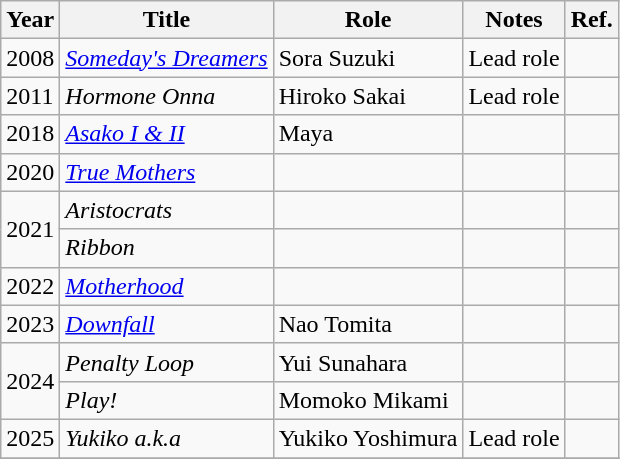<table class="wikitable">
<tr>
<th>Year</th>
<th>Title</th>
<th>Role</th>
<th>Notes</th>
<th>Ref.</th>
</tr>
<tr>
<td>2008</td>
<td><em><a href='#'>Someday's Dreamers</a></em></td>
<td>Sora Suzuki</td>
<td>Lead role</td>
<td></td>
</tr>
<tr>
<td>2011</td>
<td><em>Hormone Onna</em></td>
<td>Hiroko Sakai</td>
<td>Lead role</td>
<td></td>
</tr>
<tr>
<td>2018</td>
<td><em><a href='#'>Asako I & II</a></em></td>
<td>Maya</td>
<td></td>
<td></td>
</tr>
<tr>
<td>2020</td>
<td><em><a href='#'>True Mothers</a></em></td>
<td></td>
<td></td>
<td></td>
</tr>
<tr>
<td rowspan="2">2021</td>
<td><em>Aristocrats</em></td>
<td></td>
<td></td>
<td></td>
</tr>
<tr>
<td><em>Ribbon</em></td>
<td></td>
<td></td>
<td></td>
</tr>
<tr>
<td>2022</td>
<td><em><a href='#'>Motherhood</a></em></td>
<td></td>
<td></td>
<td></td>
</tr>
<tr>
<td>2023</td>
<td><em><a href='#'>Downfall</a></em></td>
<td>Nao Tomita</td>
<td></td>
<td></td>
</tr>
<tr>
<td rowspan="2">2024</td>
<td><em>Penalty Loop</em></td>
<td>Yui Sunahara</td>
<td></td>
<td></td>
</tr>
<tr>
<td><em>Play!</em></td>
<td>Momoko Mikami</td>
<td></td>
<td></td>
</tr>
<tr>
<td>2025</td>
<td><em>Yukiko a.k.a</em></td>
<td>Yukiko Yoshimura</td>
<td>Lead role</td>
<td></td>
</tr>
<tr>
</tr>
</table>
